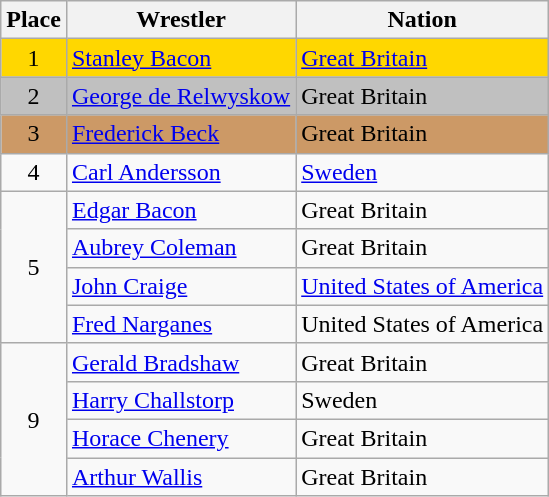<table class=wikitable>
<tr>
<th>Place</th>
<th>Wrestler</th>
<th>Nation</th>
</tr>
<tr bgcolor=gold>
<td align=center>1</td>
<td><a href='#'>Stanley Bacon</a></td>
<td> <a href='#'>Great Britain</a></td>
</tr>
<tr bgcolor=silver>
<td align=center>2</td>
<td><a href='#'>George de Relwyskow</a></td>
<td> Great Britain</td>
</tr>
<tr bgcolor=cc9966>
<td align=center>3</td>
<td><a href='#'>Frederick Beck</a></td>
<td> Great Britain</td>
</tr>
<tr>
<td align=center>4</td>
<td><a href='#'>Carl Andersson</a></td>
<td> <a href='#'>Sweden</a></td>
</tr>
<tr>
<td align=center rowspan=4>5</td>
<td><a href='#'>Edgar Bacon</a></td>
<td> Great Britain</td>
</tr>
<tr>
<td><a href='#'>Aubrey Coleman</a></td>
<td> Great Britain</td>
</tr>
<tr>
<td><a href='#'>John Craige</a></td>
<td> <a href='#'>United States of America</a></td>
</tr>
<tr>
<td><a href='#'>Fred Narganes</a></td>
<td> United States of America</td>
</tr>
<tr>
<td align=center rowspan=4>9</td>
<td><a href='#'>Gerald Bradshaw</a></td>
<td> Great Britain</td>
</tr>
<tr>
<td><a href='#'>Harry Challstorp</a></td>
<td> Sweden</td>
</tr>
<tr>
<td><a href='#'>Horace Chenery</a></td>
<td> Great Britain</td>
</tr>
<tr>
<td><a href='#'>Arthur Wallis</a></td>
<td> Great Britain</td>
</tr>
</table>
